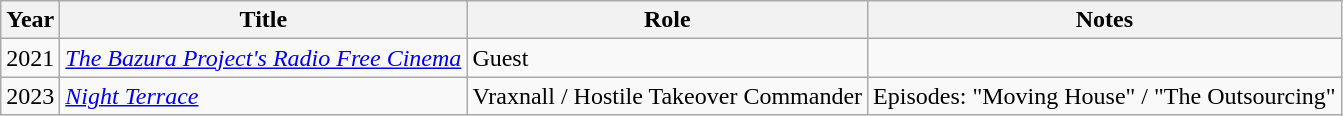<table class="wikitable">
<tr>
<th>Year</th>
<th>Title</th>
<th>Role</th>
<th>Notes</th>
</tr>
<tr>
<td>2021</td>
<td><em><a href='#'>The Bazura Project's Radio Free Cinema</a></em></td>
<td>Guest</td>
<td></td>
</tr>
<tr>
<td>2023</td>
<td><em><a href='#'>Night Terrace</a></em></td>
<td>Vraxnall / Hostile Takeover Commander</td>
<td>Episodes: "Moving House" / "The Outsourcing"</td>
</tr>
</table>
